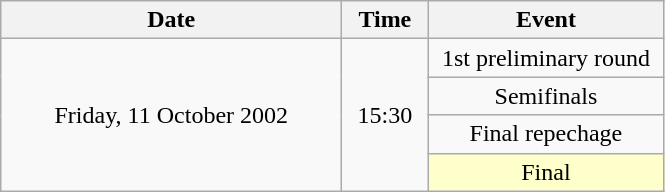<table class = "wikitable" style="text-align:center;">
<tr>
<th width=220>Date</th>
<th width=50>Time</th>
<th width=150>Event</th>
</tr>
<tr>
<td rowspan=4>Friday, 11 October 2002</td>
<td rowspan=4>15:30</td>
<td>1st preliminary round</td>
</tr>
<tr>
<td>Semifinals</td>
</tr>
<tr>
<td>Final repechage</td>
</tr>
<tr>
<td bgcolor=ffffcc>Final</td>
</tr>
</table>
